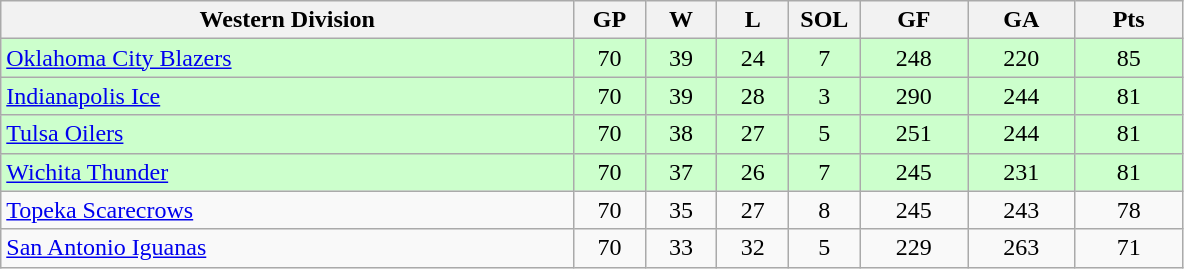<table class="wikitable">
<tr>
<th width="40%" bgcolor="#e0e0e0">Western Division</th>
<th width="5%" bgcolor="#e0e0e0">GP</th>
<th width="5%" bgcolor="#e0e0e0">W</th>
<th width="5%" bgcolor="#e0e0e0">L</th>
<th width="5%" bgcolor="#e0e0e0">SOL</th>
<th width="7.5%" bgcolor="#e0e0e0">GF</th>
<th width="7.5%" bgcolor="#e0e0e0">GA</th>
<th width="7.5%" bgcolor="#e0e0e0">Pts</th>
</tr>
<tr align="center" bgcolor="#CCFFCC">
<td align="left"><a href='#'>Oklahoma City Blazers</a></td>
<td>70</td>
<td>39</td>
<td>24</td>
<td>7</td>
<td>248</td>
<td>220</td>
<td>85</td>
</tr>
<tr align="center" bgcolor="#CCFFCC">
<td align="left"><a href='#'>Indianapolis Ice</a></td>
<td>70</td>
<td>39</td>
<td>28</td>
<td>3</td>
<td>290</td>
<td>244</td>
<td>81</td>
</tr>
<tr align="center" bgcolor="#CCFFCC">
<td align="left"><a href='#'>Tulsa Oilers</a></td>
<td>70</td>
<td>38</td>
<td>27</td>
<td>5</td>
<td>251</td>
<td>244</td>
<td>81</td>
</tr>
<tr align="center" bgcolor="#CCFFCC">
<td align="left"><a href='#'>Wichita Thunder</a></td>
<td>70</td>
<td>37</td>
<td>26</td>
<td>7</td>
<td>245</td>
<td>231</td>
<td>81</td>
</tr>
<tr align="center">
<td align="left"><a href='#'>Topeka Scarecrows</a></td>
<td>70</td>
<td>35</td>
<td>27</td>
<td>8</td>
<td>245</td>
<td>243</td>
<td>78</td>
</tr>
<tr align="center">
<td align="left"><a href='#'>San Antonio Iguanas</a></td>
<td>70</td>
<td>33</td>
<td>32</td>
<td>5</td>
<td>229</td>
<td>263</td>
<td>71</td>
</tr>
</table>
